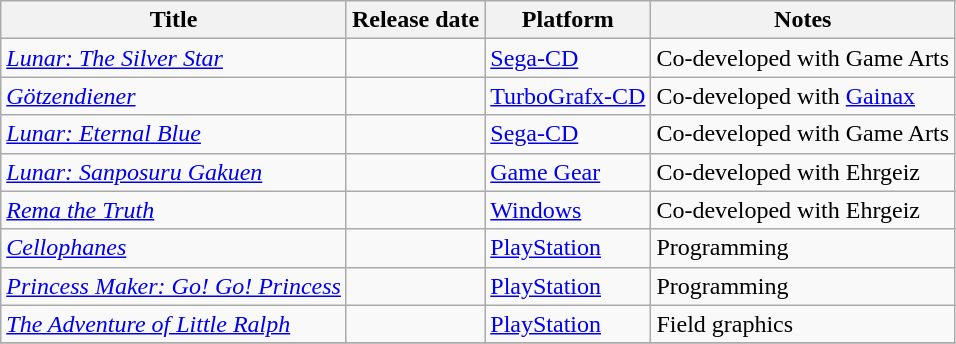<table class="wikitable sortable">
<tr>
<th>Title</th>
<th>Release date</th>
<th>Platform</th>
<th>Notes</th>
</tr>
<tr>
<td><em><a href='#'>Lunar: The Silver Star</a></em></td>
<td></td>
<td><a href='#'>Sega-CD</a></td>
<td>Co-developed with Game Arts</td>
</tr>
<tr>
<td><em><a href='#'>Götzendiener</a></em></td>
<td></td>
<td><a href='#'>TurboGrafx-CD</a></td>
<td>Co-developed with <a href='#'>Gainax</a></td>
</tr>
<tr>
<td><em><a href='#'>Lunar: Eternal Blue</a></em></td>
<td></td>
<td><a href='#'>Sega-CD</a></td>
<td>Co-developed with Game Arts</td>
</tr>
<tr>
<td><em><a href='#'>Lunar: Sanposuru Gakuen</a></em></td>
<td></td>
<td><a href='#'>Game Gear</a></td>
<td>Co-developed with Ehrgeiz</td>
</tr>
<tr>
<td><em><a href='#'>Rema the Truth</a></em></td>
<td></td>
<td><a href='#'>Windows</a></td>
<td>Co-developed with Ehrgeiz</td>
</tr>
<tr>
<td><em><a href='#'>Cellophanes</a></em></td>
<td></td>
<td><a href='#'>PlayStation</a></td>
<td>Programming</td>
</tr>
<tr>
<td><em><a href='#'>Princess Maker: Go! Go! Princess</a></em></td>
<td></td>
<td><a href='#'>PlayStation</a></td>
<td>Programming</td>
</tr>
<tr>
<td><em><a href='#'>The Adventure of Little Ralph</a></em></td>
<td></td>
<td><a href='#'>PlayStation</a></td>
<td>Field graphics</td>
</tr>
<tr>
</tr>
</table>
